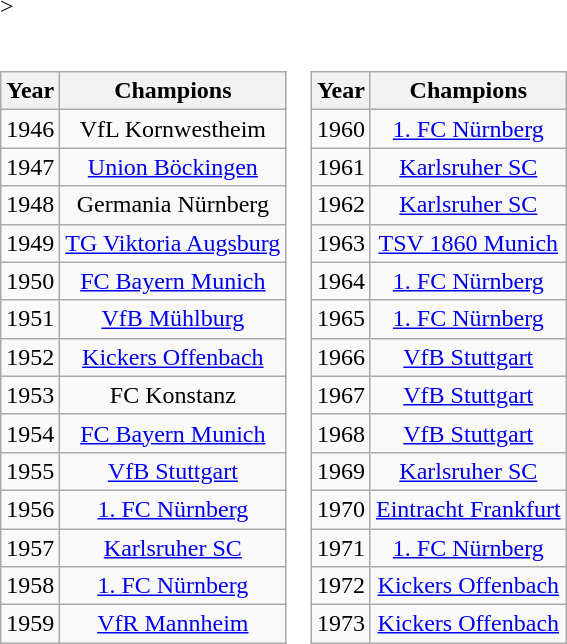<table border=0 cellpadding=0 cellspacing=0>>
<tr>
<td><br><table class="wikitable">
<tr>
<th>Year</th>
<th>Champions</th>
</tr>
<tr align="center">
<td>1946</td>
<td>VfL Kornwestheim</td>
</tr>
<tr align="center">
<td>1947</td>
<td><a href='#'>Union Böckingen</a></td>
</tr>
<tr align="center">
<td>1948</td>
<td>Germania Nürnberg</td>
</tr>
<tr align="center">
<td>1949</td>
<td><a href='#'>TG Viktoria Augsburg</a></td>
</tr>
<tr align="center">
<td>1950</td>
<td><a href='#'>FC Bayern Munich</a></td>
</tr>
<tr align="center">
<td>1951</td>
<td><a href='#'>VfB Mühlburg</a></td>
</tr>
<tr align="center">
<td>1952</td>
<td><a href='#'>Kickers Offenbach</a></td>
</tr>
<tr align="center">
<td>1953</td>
<td>FC Konstanz</td>
</tr>
<tr align="center">
<td>1954</td>
<td><a href='#'>FC Bayern Munich</a></td>
</tr>
<tr align="center">
<td>1955</td>
<td><a href='#'>VfB Stuttgart</a></td>
</tr>
<tr align="center">
<td>1956</td>
<td><a href='#'>1. FC Nürnberg</a></td>
</tr>
<tr align="center">
<td>1957</td>
<td><a href='#'>Karlsruher SC</a></td>
</tr>
<tr align="center">
<td>1958</td>
<td><a href='#'>1. FC Nürnberg</a></td>
</tr>
<tr align="center">
<td>1959</td>
<td><a href='#'>VfR Mannheim</a></td>
</tr>
</table>
</td>
<td><br><table class="wikitable">
<tr>
<th>Year</th>
<th>Champions</th>
</tr>
<tr align="center">
<td>1960</td>
<td><a href='#'>1. FC Nürnberg</a></td>
</tr>
<tr align="center">
<td>1961</td>
<td><a href='#'>Karlsruher SC</a></td>
</tr>
<tr align="center">
<td>1962</td>
<td><a href='#'>Karlsruher SC</a></td>
</tr>
<tr align="center">
<td>1963</td>
<td><a href='#'>TSV 1860 Munich</a></td>
</tr>
<tr align="center">
<td>1964</td>
<td><a href='#'>1. FC Nürnberg</a></td>
</tr>
<tr align="center">
<td>1965</td>
<td><a href='#'>1. FC Nürnberg</a></td>
</tr>
<tr align="center">
<td>1966</td>
<td><a href='#'>VfB Stuttgart</a></td>
</tr>
<tr align="center">
<td>1967</td>
<td><a href='#'>VfB Stuttgart</a></td>
</tr>
<tr align="center">
<td>1968</td>
<td><a href='#'>VfB Stuttgart</a></td>
</tr>
<tr align="center">
<td>1969</td>
<td><a href='#'>Karlsruher SC</a></td>
</tr>
<tr align="center">
<td>1970</td>
<td><a href='#'>Eintracht Frankfurt</a></td>
</tr>
<tr align="center">
<td>1971</td>
<td><a href='#'>1. FC Nürnberg</a></td>
</tr>
<tr align="center">
<td>1972</td>
<td><a href='#'>Kickers Offenbach</a></td>
</tr>
<tr align="center">
<td>1973</td>
<td><a href='#'>Kickers Offenbach</a></td>
</tr>
</table>
</td>
</tr>
</table>
